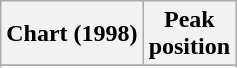<table class="wikitable sortable plainrowheaders" style="text-align:center">
<tr>
<th>Chart (1998)</th>
<th>Peak<br>position</th>
</tr>
<tr>
</tr>
<tr>
</tr>
<tr>
</tr>
</table>
